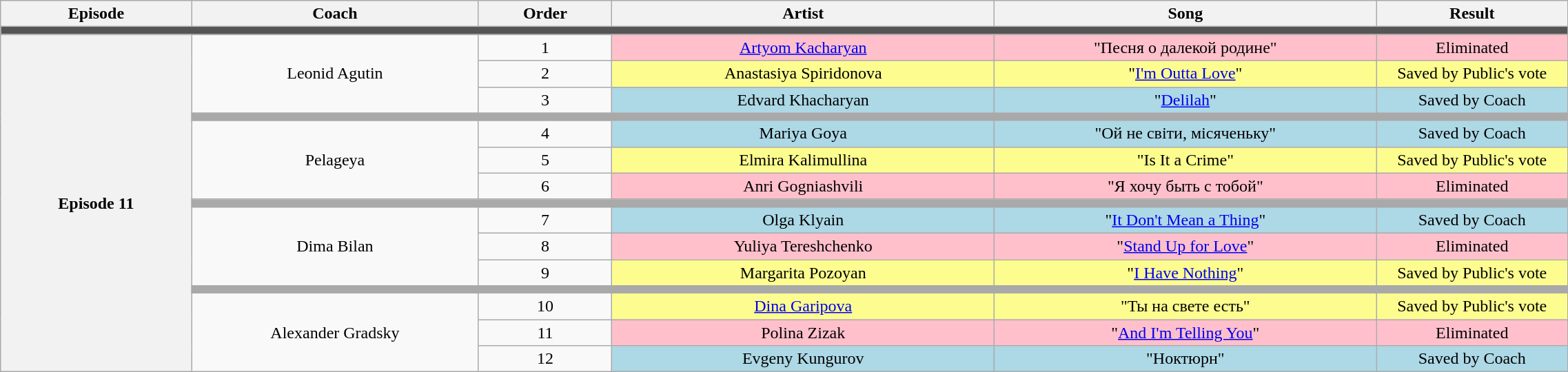<table class="wikitable" style="text-align:center; width:120%;">
<tr>
<th style="width:10%;">Episode</th>
<th style="width:15%;">Coach</th>
<th style="width:7%;">Order</th>
<th style="width:20%;">Artist</th>
<th style="width:20%;">Song</th>
<th style="width:10%;">Result</th>
</tr>
<tr>
<td colspan="6" style="background:#555;"></td>
</tr>
<tr>
<th rowspan=15>Episode 11 <br> </th>
<td rowspan=3>Leonid Agutin</td>
<td>1</td>
<td style="background:pink;"><a href='#'>Artyom Kacharyan</a></td>
<td style="background:pink;">"Песня о далекой родине"</td>
<td style="background:pink;">Eliminated</td>
</tr>
<tr>
<td>2</td>
<td style="background:#fdfc8f;">Anastasiya Spiridonova</td>
<td style="background:#fdfc8f;">"<a href='#'>I'm Outta Love</a>"</td>
<td style="background:#fdfc8f;">Saved by Public's vote</td>
</tr>
<tr>
<td>3</td>
<td style="background:lightblue;">Edvard Khacharyan</td>
<td style="background:lightblue;">"<a href='#'>Delilah</a>"</td>
<td style="background:lightblue;">Saved by Coach</td>
</tr>
<tr>
<td colspan="5" style="background:darkgray"></td>
</tr>
<tr>
<td rowspan=3>Pelageya</td>
<td>4</td>
<td style="background:lightblue;">Mariya Goya</td>
<td style="background:lightblue;">"Ой не світи, місяченьку"</td>
<td style="background:lightblue;">Saved by Coach</td>
</tr>
<tr>
<td>5</td>
<td style="background:#fdfc8f;">Elmira Kalimullina</td>
<td style="background:#fdfc8f;">"Is It a Crime"</td>
<td style="background:#fdfc8f;">Saved by Public's vote</td>
</tr>
<tr>
<td>6</td>
<td style="background:pink;">Anri Gogniashvili</td>
<td style="background:pink;">"Я хочу быть с тобой"</td>
<td style="background:pink;">Eliminated</td>
</tr>
<tr>
<td colspan="5" style="background:darkgray"></td>
</tr>
<tr>
<td rowspan=3>Dima Bilan</td>
<td>7</td>
<td style="background:lightblue;">Olga Klyain</td>
<td style="background:lightblue;">"<a href='#'>It Don't Mean a Thing</a>"</td>
<td style="background:lightblue;">Saved by Coach</td>
</tr>
<tr>
<td>8</td>
<td style="background:pink;">Yuliya Tereshchenko</td>
<td style="background:pink;">"<a href='#'>Stand Up for Love</a>"</td>
<td style="background:pink;">Eliminated</td>
</tr>
<tr>
<td>9</td>
<td style="background:#fdfc8f;">Margarita Pozoyan</td>
<td style="background:#fdfc8f;">"<a href='#'>I Have Nothing</a>"</td>
<td style="background:#fdfc8f;">Saved by Public's vote</td>
</tr>
<tr>
<td colspan="5" style="background:darkgray"></td>
</tr>
<tr>
<td rowspan=3>Alexander Gradsky</td>
<td>10</td>
<td style="background:#fdfc8f;"><a href='#'>Dina Garipova</a></td>
<td style="background:#fdfc8f;">"Ты на свете есть"</td>
<td style="background:#fdfc8f;">Saved by Public's vote</td>
</tr>
<tr>
<td>11</td>
<td style="background:pink;">Polina Zizak</td>
<td style="background:pink;">"<a href='#'>And I'm Telling You</a>"</td>
<td style="background:pink;">Eliminated</td>
</tr>
<tr>
<td>12</td>
<td style="background:lightblue;">Evgeny Kungurov</td>
<td style="background:lightblue;">"Ноктюрн"</td>
<td style="background:lightblue;">Saved by Coach</td>
</tr>
</table>
